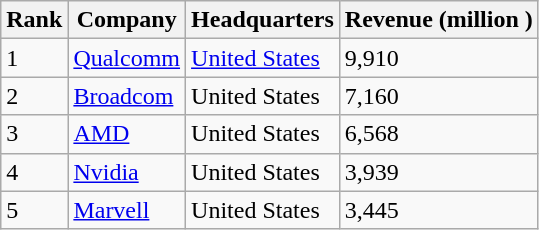<table class="wikitable">
<tr>
<th>Rank</th>
<th>Company</th>
<th>Headquarters</th>
<th>Revenue (million )</th>
</tr>
<tr>
<td>1</td>
<td><a href='#'>Qualcomm</a></td>
<td><a href='#'>United States</a></td>
<td>9,910</td>
</tr>
<tr>
<td>2</td>
<td><a href='#'>Broadcom</a></td>
<td>United States</td>
<td>7,160</td>
</tr>
<tr>
<td>3</td>
<td><a href='#'>AMD</a></td>
<td>United States</td>
<td>6,568</td>
</tr>
<tr>
<td>4</td>
<td><a href='#'>Nvidia</a></td>
<td>United States</td>
<td>3,939</td>
</tr>
<tr>
<td>5</td>
<td><a href='#'>Marvell</a></td>
<td>United States</td>
<td>3,445</td>
</tr>
</table>
